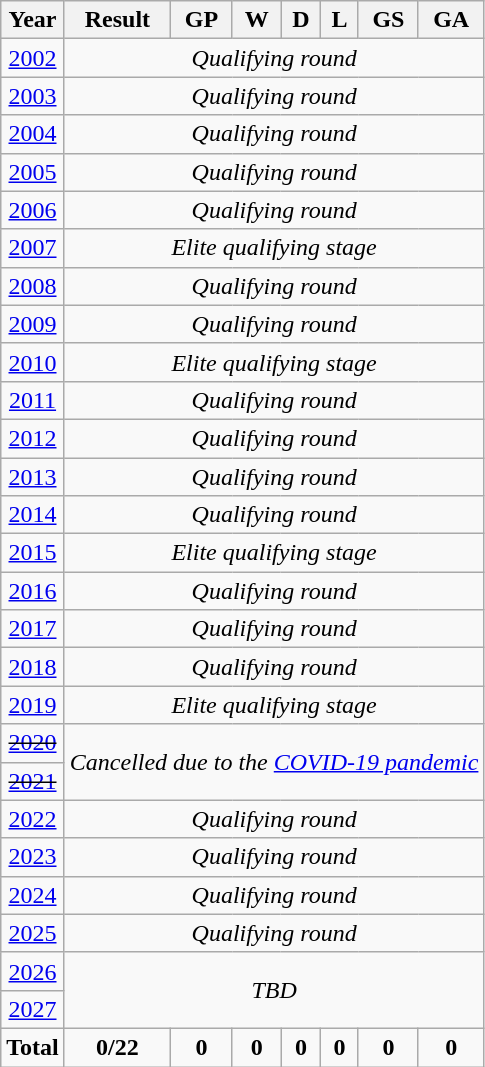<table class="wikitable" style="text-align: center;">
<tr>
<th>Year</th>
<th>Result</th>
<th>GP</th>
<th>W</th>
<th>D</th>
<th>L</th>
<th>GS</th>
<th>GA</th>
</tr>
<tr>
<td> <a href='#'>2002</a></td>
<td rowspan=1 colspan=8><em>Qualifying round</em></td>
</tr>
<tr>
<td> <a href='#'>2003</a></td>
<td rowspan=1 colspan=8><em>Qualifying round</em></td>
</tr>
<tr>
<td> <a href='#'>2004</a></td>
<td rowspan=1 colspan=8><em>Qualifying round</em></td>
</tr>
<tr>
<td> <a href='#'>2005</a></td>
<td rowspan=1 colspan=8><em>Qualifying round</em></td>
</tr>
<tr>
<td> <a href='#'>2006</a></td>
<td rowspan=1 colspan=8><em>Qualifying round</em></td>
</tr>
<tr>
<td> <a href='#'>2007</a></td>
<td rowspan=1 colspan=8><em>Elite qualifying stage</em></td>
</tr>
<tr>
<td> <a href='#'>2008</a></td>
<td rowspan=1 colspan=8><em>Qualifying round</em></td>
</tr>
<tr>
<td> <a href='#'>2009</a></td>
<td rowspan=1 colspan=8><em>Qualifying round</em></td>
</tr>
<tr>
<td> <a href='#'>2010</a></td>
<td rowspan=1 colspan=8><em>Elite qualifying stage</em></td>
</tr>
<tr>
<td> <a href='#'>2011</a></td>
<td rowspan=1 colspan=8><em>Qualifying round</em></td>
</tr>
<tr>
<td> <a href='#'>2012</a></td>
<td rowspan=1 colspan=8><em>Qualifying round</em></td>
</tr>
<tr>
<td> <a href='#'>2013</a></td>
<td rowspan=1 colspan=8><em>Qualifying round</em></td>
</tr>
<tr>
<td> <a href='#'>2014</a></td>
<td rowspan=1 colspan=8><em>Qualifying round</em></td>
</tr>
<tr>
<td> <a href='#'>2015</a></td>
<td rowspan=1 colspan=8><em>Elite qualifying stage</em></td>
</tr>
<tr>
<td> <a href='#'>2016</a></td>
<td rowspan=1 colspan=8><em>Qualifying round</em></td>
</tr>
<tr>
<td> <a href='#'>2017</a></td>
<td rowspan=1 colspan=8><em>Qualifying round</em></td>
</tr>
<tr>
<td> <a href='#'>2018</a></td>
<td rowspan=1 colspan=8><em>Qualifying round</em></td>
</tr>
<tr>
<td> <a href='#'>2019</a></td>
<td rowspan=1 colspan=8><em>Elite qualifying stage</em></td>
</tr>
<tr>
<td> <s><a href='#'>2020</a></s></td>
<td rowspan=2 colspan=7><em>Cancelled due to the <a href='#'>COVID-19 pandemic</a></em></td>
</tr>
<tr>
<td> <s><a href='#'>2021</a></s></td>
</tr>
<tr>
<td> <a href='#'>2022</a></td>
<td rowspan=1 colspan=8><em>Qualifying round</em></td>
</tr>
<tr>
<td> <a href='#'>2023</a></td>
<td rowspan=1 colspan=8><em>Qualifying round</em></td>
</tr>
<tr>
<td> <a href='#'>2024</a></td>
<td rowspan=1 colspan=8><em>Qualifying round</em></td>
</tr>
<tr>
<td> <a href='#'>2025</a></td>
<td rowspan=1 colspan=8><em>Qualifying round</em></td>
</tr>
<tr>
<td> <a href='#'>2026</a></td>
<td colspan=8 rowspan=2><em>TBD</em></td>
</tr>
<tr>
<td> <a href='#'>2027</a></td>
</tr>
<tr>
<td><strong>Total</strong></td>
<td><strong>0/22</strong></td>
<td><strong>0</strong></td>
<td><strong>0</strong></td>
<td><strong>0</strong></td>
<td><strong>0</strong></td>
<td><strong>0</strong></td>
<td><strong>0</strong></td>
</tr>
</table>
